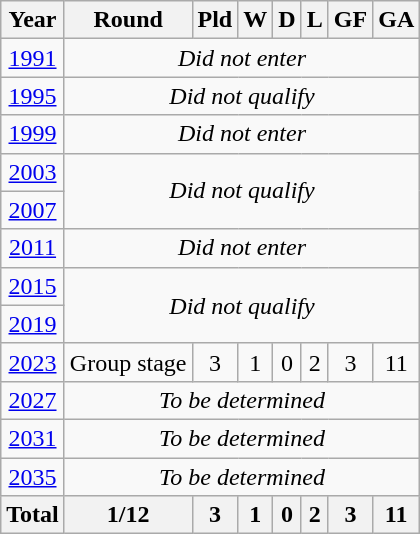<table class="wikitable" style="text-align: center;">
<tr>
<th>Year</th>
<th>Round</th>
<th>Pld</th>
<th>W</th>
<th>D</th>
<th>L</th>
<th>GF</th>
<th>GA</th>
</tr>
<tr>
<td> <a href='#'>1991</a></td>
<td colspan=8><em>Did not enter</em></td>
</tr>
<tr>
<td> <a href='#'>1995</a></td>
<td colspan=8><em>Did not qualify</em></td>
</tr>
<tr>
<td> <a href='#'>1999</a></td>
<td colspan=8><em>Did not enter</em></td>
</tr>
<tr>
<td> <a href='#'>2003</a></td>
<td colspan=8 rowspan=2><em>Did not qualify</em></td>
</tr>
<tr>
<td> <a href='#'>2007</a></td>
</tr>
<tr>
<td> <a href='#'>2011</a></td>
<td colspan=8><em>Did not enter</em></td>
</tr>
<tr>
<td> <a href='#'>2015</a></td>
<td colspan=8 rowspan=2><em>Did not qualify</em></td>
</tr>
<tr>
<td> <a href='#'>2019</a></td>
</tr>
<tr>
<td> <a href='#'>2023</a></td>
<td>Group stage</td>
<td>3</td>
<td>1</td>
<td>0</td>
<td>2</td>
<td>3</td>
<td>11</td>
</tr>
<tr>
<td> <a href='#'>2027</a></td>
<td colspan=8><em>To be determined</em></td>
</tr>
<tr>
<td> <a href='#'>2031</a></td>
<td colspan=8><em>To be determined</em></td>
</tr>
<tr>
<td> <a href='#'>2035</a></td>
<td colspan=8><em>To be determined</em></td>
</tr>
<tr>
<th>Total</th>
<th>1/12</th>
<th><strong>3</strong></th>
<th><strong>1</strong></th>
<th><strong>0</strong></th>
<th><strong>2</strong></th>
<th><strong>3</strong></th>
<th><strong>11</strong></th>
</tr>
</table>
